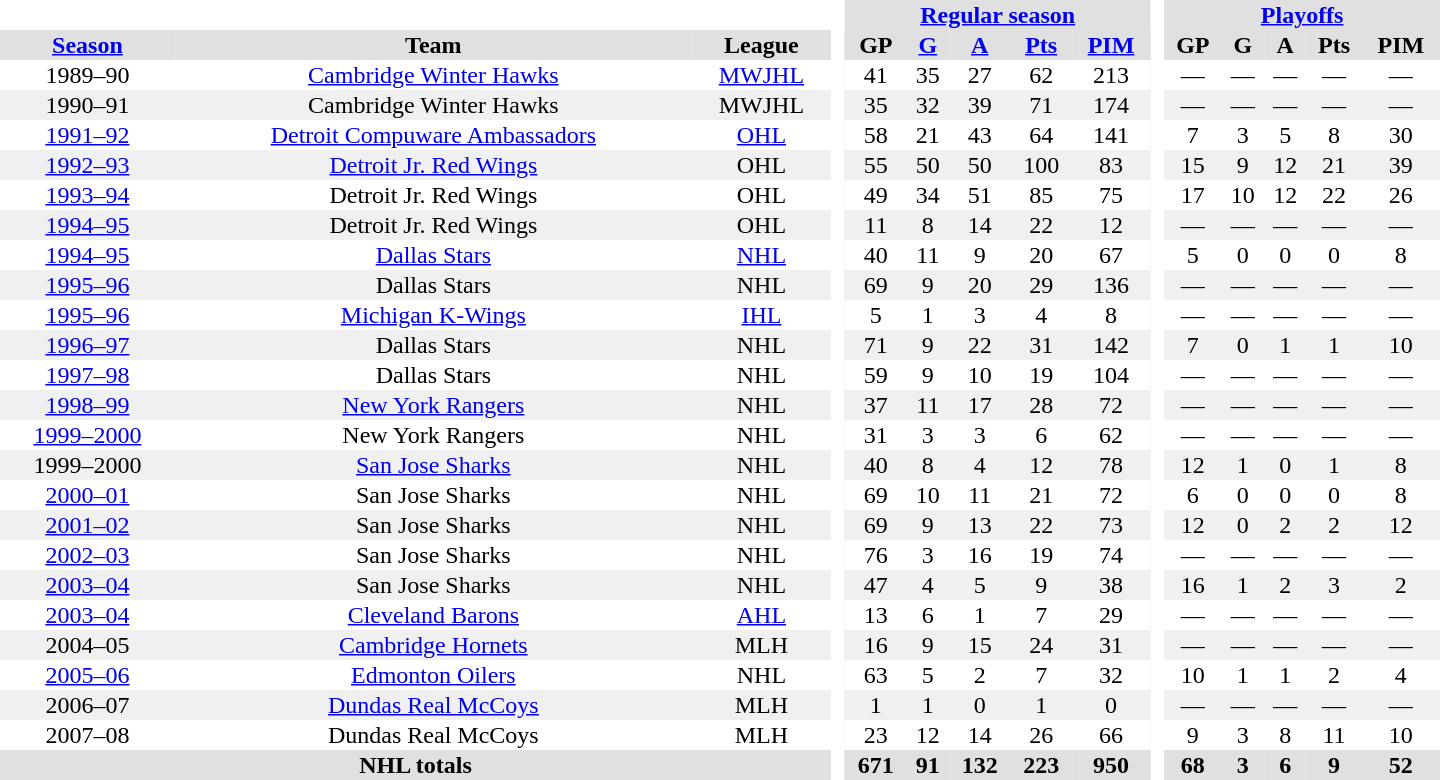<table border="0" cellpadding="1" cellspacing="0" style="text-align:center; width:60em">
<tr bgcolor="#e0e0e0">
<th colspan="3" bgcolor="#ffffff"> </th>
<th rowspan="99" bgcolor="#ffffff"> </th>
<th colspan="5"><a href='#'>Regular season</a></th>
<th rowspan="99" bgcolor="#ffffff"> </th>
<th colspan="5"><a href='#'>Playoffs</a></th>
</tr>
<tr bgcolor="#e0e0e0">
<th><a href='#'>Season</a></th>
<th>Team</th>
<th>League</th>
<th>GP</th>
<th><a href='#'>G</a></th>
<th><a href='#'>A</a></th>
<th><a href='#'>Pts</a></th>
<th><a href='#'>PIM</a></th>
<th>GP</th>
<th>G</th>
<th>A</th>
<th>Pts</th>
<th>PIM</th>
</tr>
<tr>
<td>1989–90</td>
<td><a href='#'>Cambridge Winter Hawks</a></td>
<td><a href='#'>MWJHL</a></td>
<td>41</td>
<td>35</td>
<td>27</td>
<td>62</td>
<td>213</td>
<td>—</td>
<td>—</td>
<td>—</td>
<td>—</td>
<td>—</td>
</tr>
<tr bgcolor="#f0f0f0">
<td>1990–91</td>
<td>Cambridge Winter Hawks</td>
<td>MWJHL</td>
<td>35</td>
<td>32</td>
<td>39</td>
<td>71</td>
<td>174</td>
<td>—</td>
<td>—</td>
<td>—</td>
<td>—</td>
<td>—</td>
</tr>
<tr>
<td><a href='#'>1991–92</a></td>
<td><a href='#'>Detroit Compuware Ambassadors</a></td>
<td><a href='#'>OHL</a></td>
<td>58</td>
<td>21</td>
<td>43</td>
<td>64</td>
<td>141</td>
<td>7</td>
<td>3</td>
<td>5</td>
<td>8</td>
<td>30</td>
</tr>
<tr bgcolor="#f0f0f0">
<td><a href='#'>1992–93</a></td>
<td><a href='#'>Detroit Jr. Red Wings</a></td>
<td>OHL</td>
<td>55</td>
<td>50</td>
<td>50</td>
<td>100</td>
<td>83</td>
<td>15</td>
<td>9</td>
<td>12</td>
<td>21</td>
<td>39</td>
</tr>
<tr>
<td><a href='#'>1993–94</a></td>
<td>Detroit Jr. Red Wings</td>
<td>OHL</td>
<td>49</td>
<td>34</td>
<td>51</td>
<td>85</td>
<td>75</td>
<td>17</td>
<td>10</td>
<td>12</td>
<td>22</td>
<td>26</td>
</tr>
<tr bgcolor="#f0f0f0">
<td><a href='#'>1994–95</a></td>
<td>Detroit Jr. Red Wings</td>
<td>OHL</td>
<td>11</td>
<td>8</td>
<td>14</td>
<td>22</td>
<td>12</td>
<td>—</td>
<td>—</td>
<td>—</td>
<td>—</td>
<td>—</td>
</tr>
<tr>
<td><a href='#'>1994–95</a></td>
<td><a href='#'>Dallas Stars</a></td>
<td><a href='#'>NHL</a></td>
<td>40</td>
<td>11</td>
<td>9</td>
<td>20</td>
<td>67</td>
<td>5</td>
<td>0</td>
<td>0</td>
<td>0</td>
<td>8</td>
</tr>
<tr bgcolor="#f0f0f0">
<td><a href='#'>1995–96</a></td>
<td>Dallas Stars</td>
<td>NHL</td>
<td>69</td>
<td>9</td>
<td>20</td>
<td>29</td>
<td>136</td>
<td>—</td>
<td>—</td>
<td>—</td>
<td>—</td>
<td>—</td>
</tr>
<tr>
<td><a href='#'>1995–96</a></td>
<td><a href='#'>Michigan K-Wings</a></td>
<td><a href='#'>IHL</a></td>
<td>5</td>
<td>1</td>
<td>3</td>
<td>4</td>
<td>8</td>
<td>—</td>
<td>—</td>
<td>—</td>
<td>—</td>
<td>—</td>
</tr>
<tr bgcolor="#f0f0f0">
<td><a href='#'>1996–97</a></td>
<td>Dallas Stars</td>
<td>NHL</td>
<td>71</td>
<td>9</td>
<td>22</td>
<td>31</td>
<td>142</td>
<td>7</td>
<td>0</td>
<td>1</td>
<td>1</td>
<td>10</td>
</tr>
<tr>
<td><a href='#'>1997–98</a></td>
<td>Dallas Stars</td>
<td>NHL</td>
<td>59</td>
<td>9</td>
<td>10</td>
<td>19</td>
<td>104</td>
<td>—</td>
<td>—</td>
<td>—</td>
<td>—</td>
<td>—</td>
</tr>
<tr bgcolor="#f0f0f0">
<td><a href='#'>1998–99</a></td>
<td><a href='#'>New York Rangers</a></td>
<td>NHL</td>
<td>37</td>
<td>11</td>
<td>17</td>
<td>28</td>
<td>72</td>
<td>—</td>
<td>—</td>
<td>—</td>
<td>—</td>
<td>—</td>
</tr>
<tr>
<td><a href='#'>1999–2000</a></td>
<td>New York Rangers</td>
<td>NHL</td>
<td>31</td>
<td>3</td>
<td>3</td>
<td>6</td>
<td>62</td>
<td>—</td>
<td>—</td>
<td>—</td>
<td>—</td>
<td>—</td>
</tr>
<tr bgcolor="#f0f0f0">
<td>1999–2000</td>
<td><a href='#'>San Jose Sharks</a></td>
<td>NHL</td>
<td>40</td>
<td>8</td>
<td>4</td>
<td>12</td>
<td>78</td>
<td>12</td>
<td>1</td>
<td>0</td>
<td>1</td>
<td>8</td>
</tr>
<tr>
<td><a href='#'>2000–01</a></td>
<td>San Jose Sharks</td>
<td>NHL</td>
<td>69</td>
<td>10</td>
<td>11</td>
<td>21</td>
<td>72</td>
<td>6</td>
<td>0</td>
<td>0</td>
<td>0</td>
<td>8</td>
</tr>
<tr bgcolor="#f0f0f0">
<td><a href='#'>2001–02</a></td>
<td>San Jose Sharks</td>
<td>NHL</td>
<td>69</td>
<td>9</td>
<td>13</td>
<td>22</td>
<td>73</td>
<td>12</td>
<td>0</td>
<td>2</td>
<td>2</td>
<td>12</td>
</tr>
<tr>
<td><a href='#'>2002–03</a></td>
<td>San Jose Sharks</td>
<td>NHL</td>
<td>76</td>
<td>3</td>
<td>16</td>
<td>19</td>
<td>74</td>
<td>—</td>
<td>—</td>
<td>—</td>
<td>—</td>
<td>—</td>
</tr>
<tr bgcolor="#f0f0f0">
<td><a href='#'>2003–04</a></td>
<td>San Jose Sharks</td>
<td>NHL</td>
<td>47</td>
<td>4</td>
<td>5</td>
<td>9</td>
<td>38</td>
<td>16</td>
<td>1</td>
<td>2</td>
<td>3</td>
<td>2</td>
</tr>
<tr>
<td><a href='#'>2003–04</a></td>
<td><a href='#'>Cleveland Barons</a></td>
<td><a href='#'>AHL</a></td>
<td>13</td>
<td>6</td>
<td>1</td>
<td>7</td>
<td>29</td>
<td>—</td>
<td>—</td>
<td>—</td>
<td>—</td>
<td>—</td>
</tr>
<tr bgcolor="#f0f0f0">
<td>2004–05</td>
<td><a href='#'>Cambridge Hornets</a></td>
<td>MLH</td>
<td>16</td>
<td>9</td>
<td>15</td>
<td>24</td>
<td>31</td>
<td>—</td>
<td>—</td>
<td>—</td>
<td>—</td>
<td>—</td>
</tr>
<tr>
<td><a href='#'>2005–06</a></td>
<td><a href='#'>Edmonton Oilers</a></td>
<td>NHL</td>
<td>63</td>
<td>5</td>
<td>2</td>
<td>7</td>
<td>32</td>
<td>10</td>
<td>1</td>
<td>1</td>
<td>2</td>
<td>4</td>
</tr>
<tr bgcolor="#f0f0f0">
<td>2006–07</td>
<td><a href='#'>Dundas Real McCoys</a></td>
<td>MLH</td>
<td>1</td>
<td>1</td>
<td>0</td>
<td>1</td>
<td>0</td>
<td>—</td>
<td>—</td>
<td>—</td>
<td>—</td>
<td>—</td>
</tr>
<tr>
<td>2007–08</td>
<td>Dundas Real McCoys</td>
<td>MLH</td>
<td>23</td>
<td>12</td>
<td>14</td>
<td>26</td>
<td>66</td>
<td>9</td>
<td>3</td>
<td>8</td>
<td>11</td>
<td>10</td>
</tr>
<tr bgcolor="#e0e0e0">
<th colspan="3">NHL totals</th>
<th>671</th>
<th>91</th>
<th>132</th>
<th>223</th>
<th>950</th>
<th>68</th>
<th>3</th>
<th>6</th>
<th>9</th>
<th>52</th>
</tr>
</table>
